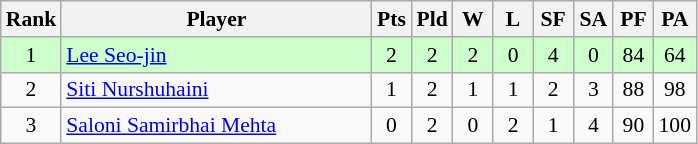<table class=wikitable style="text-align:center; font-size:90%">
<tr>
<th width="20">Rank</th>
<th width="200">Player</th>
<th width="20">Pts</th>
<th width="20">Pld</th>
<th width="20">W</th>
<th width="20">L</th>
<th width="20">SF</th>
<th width="20">SA</th>
<th width="20">PF</th>
<th width="20">PA</th>
</tr>
<tr bgcolor="#ccffcc">
<td>1</td>
<td style="text-align:left"> <a href='#'>Lee Seo-jin</a></td>
<td>2</td>
<td>2</td>
<td>2</td>
<td>0</td>
<td>4</td>
<td>0</td>
<td>84</td>
<td>64</td>
</tr>
<tr>
<td>2</td>
<td style="text-align:left"> <a href='#'>Siti Nurshuhaini</a></td>
<td>1</td>
<td>2</td>
<td>1</td>
<td>1</td>
<td>2</td>
<td>3</td>
<td>88</td>
<td>98</td>
</tr>
<tr>
<td>3</td>
<td style="text-align:left"> <a href='#'>Saloni Samirbhai Mehta</a></td>
<td>0</td>
<td>2</td>
<td>0</td>
<td>2</td>
<td>1</td>
<td>4</td>
<td>90</td>
<td>100</td>
</tr>
</table>
